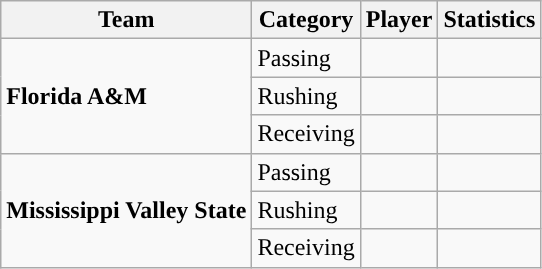<table class="wikitable" style="float: left;">
<tr>
<th>Team</th>
<th>Category</th>
<th>Player</th>
<th>Statistics</th>
</tr>
<tr>
<td rowspan=3><strong>Florida A&M</strong></td>
<td>Passing</td>
<td> </td>
<td> </td>
</tr>
<tr>
<td>Rushing</td>
<td> </td>
<td> </td>
</tr>
<tr>
<td>Receiving</td>
<td> </td>
<td> </td>
</tr>
<tr>
<td rowspan=3><strong>Mississippi Valley State</strong></td>
<td>Passing</td>
<td> </td>
<td> </td>
</tr>
<tr>
<td>Rushing</td>
<td> </td>
<td> </td>
</tr>
<tr>
<td>Receiving</td>
<td> </td>
<td> </td>
</tr>
</table>
